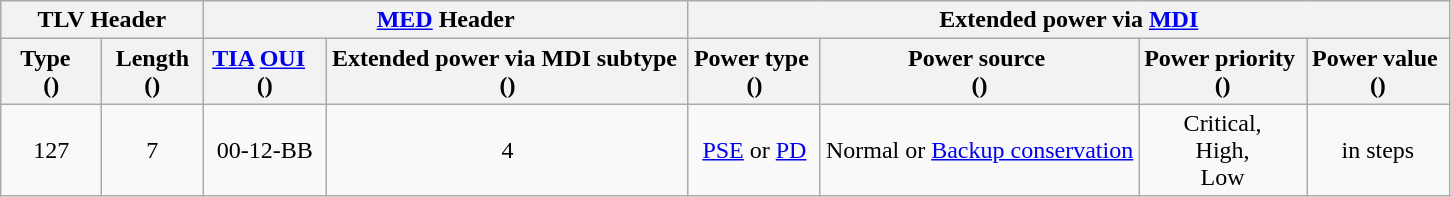<table class="wikitable">
<tr>
<th colspan="2" style="width:60px;">TLV Header</th>
<th colspan="2" style="width:60px;"><a href='#'>MED</a> Header</th>
<th colspan="4" style="width:60px;">Extended power via <a href='#'>MDI</a></th>
</tr>
<tr style="text-align:center;">
<th style="width:60px;">Type  <br>()</th>
<th style="width:60px;">Length <br>()</th>
<th style="width:75px;"><a href='#'>TIA</a> <a href='#'>OUI</a>  <br>()</th>
<th>Extended power via MDI subtype <br>()</th>
<th>Power type <br>()</th>
<th>Power source <br>()</th>
<th>Power priority <br>()</th>
<th>Power value <br>()</th>
</tr>
<tr style="text-align:center;">
<td>127</td>
<td>7</td>
<td>00-12-BB</td>
<td>4</td>
<td><a href='#'>PSE</a> or <a href='#'>PD</a></td>
<td>Normal or <a href='#'>Backup conservation</a></td>
<td>Critical,<br> High,<br> Low</td>
<td> in  steps</td>
</tr>
</table>
